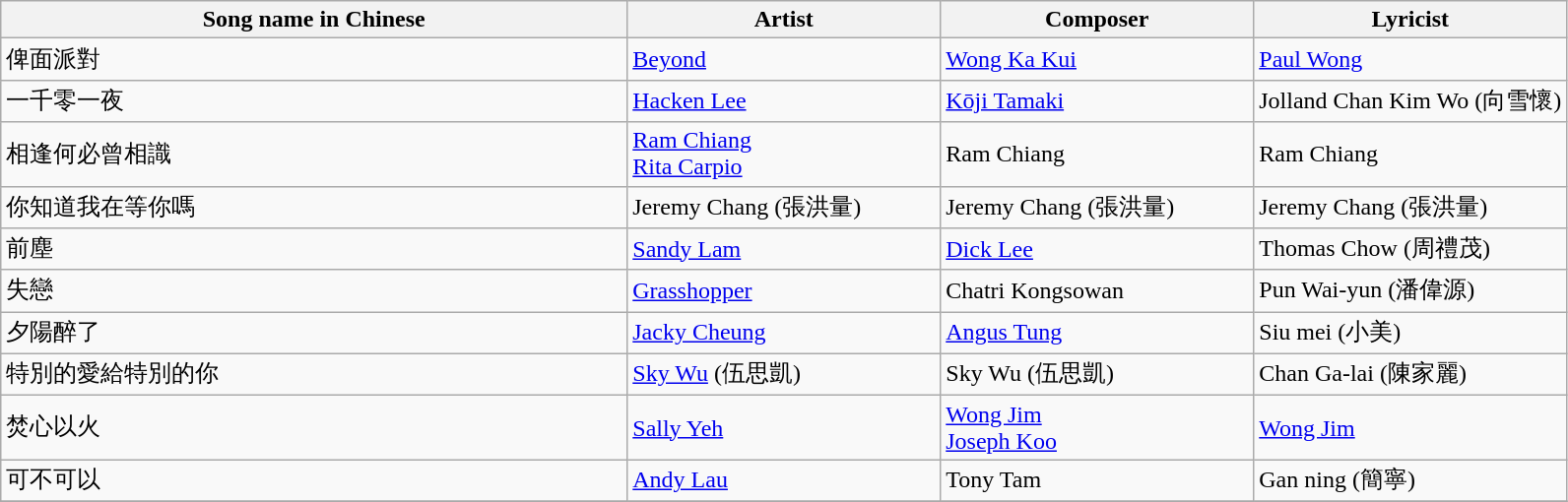<table class="wikitable">
<tr>
<th width=40%>Song name in Chinese</th>
<th width=20%>Artist</th>
<th width=20%>Composer</th>
<th width=20%>Lyricist</th>
</tr>
<tr>
<td>俾面派對</td>
<td><a href='#'>Beyond</a></td>
<td><a href='#'>Wong Ka Kui</a></td>
<td><a href='#'>Paul Wong</a></td>
</tr>
<tr>
<td>一千零一夜</td>
<td><a href='#'>Hacken Lee</a></td>
<td><a href='#'>Kōji Tamaki</a></td>
<td>Jolland Chan Kim Wo (向雪懷)</td>
</tr>
<tr>
<td>相逢何必曾相識</td>
<td><a href='#'>Ram Chiang</a><br><a href='#'>Rita Carpio</a></td>
<td>Ram Chiang</td>
<td>Ram Chiang</td>
</tr>
<tr>
<td>你知道我在等你嗎</td>
<td>Jeremy Chang (張洪量)</td>
<td>Jeremy Chang (張洪量)</td>
<td>Jeremy Chang (張洪量)</td>
</tr>
<tr>
<td>前塵</td>
<td><a href='#'>Sandy Lam</a></td>
<td><a href='#'>Dick Lee</a></td>
<td>Thomas Chow (周禮茂)</td>
</tr>
<tr>
<td>失戀</td>
<td><a href='#'>Grasshopper</a></td>
<td>Chatri Kongsowan</td>
<td>Pun Wai-yun (潘偉源)</td>
</tr>
<tr>
<td>夕陽醉了</td>
<td><a href='#'>Jacky Cheung</a></td>
<td><a href='#'>Angus Tung</a></td>
<td>Siu mei (小美)</td>
</tr>
<tr>
<td>特別的愛給特別的你</td>
<td><a href='#'>Sky Wu</a> (伍思凱)</td>
<td>Sky Wu (伍思凱)</td>
<td>Chan Ga-lai (陳家麗)</td>
</tr>
<tr>
<td>焚心以火</td>
<td><a href='#'>Sally Yeh</a></td>
<td><a href='#'>Wong Jim</a><br><a href='#'>Joseph Koo</a></td>
<td><a href='#'>Wong Jim</a></td>
</tr>
<tr>
<td>可不可以</td>
<td><a href='#'>Andy Lau</a></td>
<td>Tony Tam</td>
<td>Gan ning (簡寧)</td>
</tr>
<tr>
</tr>
</table>
